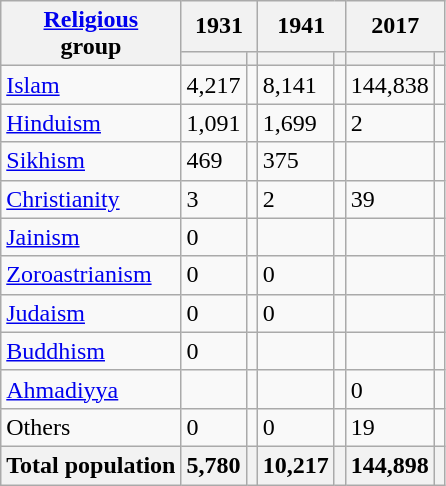<table class="wikitable collapsible sortable">
<tr>
<th rowspan="2"><a href='#'>Religious</a><br>group</th>
<th colspan="2">1931</th>
<th colspan="2">1941</th>
<th colspan="2">2017</th>
</tr>
<tr>
<th><a href='#'></a></th>
<th></th>
<th></th>
<th></th>
<th></th>
<th></th>
</tr>
<tr>
<td><a href='#'>Islam</a> </td>
<td>4,217</td>
<td></td>
<td>8,141</td>
<td></td>
<td>144,838</td>
<td></td>
</tr>
<tr>
<td><a href='#'>Hinduism</a> </td>
<td>1,091</td>
<td></td>
<td>1,699</td>
<td></td>
<td>2</td>
<td></td>
</tr>
<tr>
<td><a href='#'>Sikhism</a> </td>
<td>469</td>
<td></td>
<td>375</td>
<td></td>
<td></td>
<td></td>
</tr>
<tr>
<td><a href='#'>Christianity</a> </td>
<td>3</td>
<td></td>
<td>2</td>
<td></td>
<td>39</td>
<td></td>
</tr>
<tr>
<td><a href='#'>Jainism</a> </td>
<td>0</td>
<td></td>
<td></td>
<td></td>
<td></td>
<td></td>
</tr>
<tr>
<td><a href='#'>Zoroastrianism</a> </td>
<td>0</td>
<td></td>
<td>0</td>
<td></td>
<td></td>
<td></td>
</tr>
<tr>
<td><a href='#'>Judaism</a> </td>
<td>0</td>
<td></td>
<td>0</td>
<td></td>
<td></td>
<td></td>
</tr>
<tr>
<td><a href='#'>Buddhism</a> </td>
<td>0</td>
<td></td>
<td></td>
<td></td>
<td></td>
<td></td>
</tr>
<tr>
<td><a href='#'>Ahmadiyya</a> </td>
<td></td>
<td></td>
<td></td>
<td></td>
<td>0</td>
<td></td>
</tr>
<tr>
<td>Others</td>
<td>0</td>
<td></td>
<td>0</td>
<td></td>
<td>19</td>
<td></td>
</tr>
<tr>
<th>Total population</th>
<th>5,780</th>
<th></th>
<th>10,217</th>
<th></th>
<th>144,898</th>
<th></th>
</tr>
</table>
